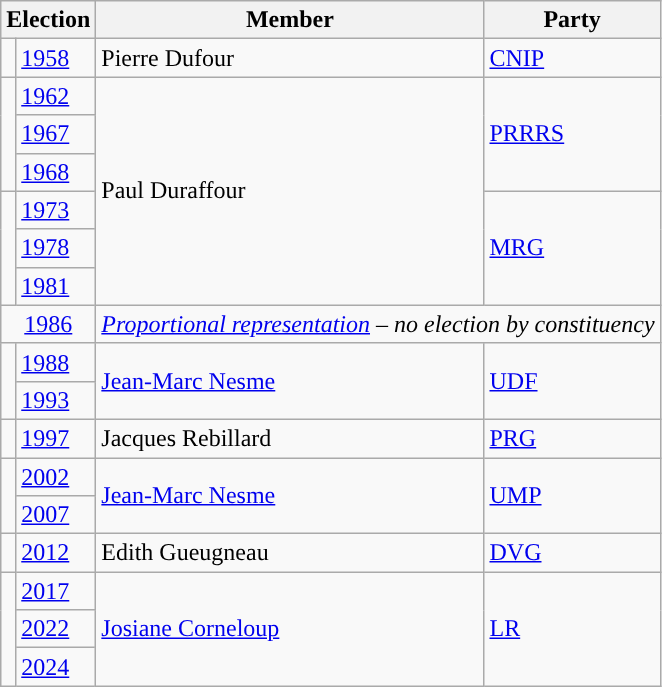<table class="wikitable">
<tr>
<th colspan="2">Election</th>
<th>Member</th>
<th>Party</th>
</tr>
<tr>
<td style="background-color: "></td>
<td><a href='#'>1958</a></td>
<td>Pierre Dufour</td>
<td><a href='#'>CNIP</a></td>
</tr>
<tr>
<td rowspan="3" style="background-color: "></td>
<td><a href='#'>1962</a></td>
<td rowspan="6">Paul Duraffour</td>
<td rowspan="3"><a href='#'>PRRRS</a></td>
</tr>
<tr>
<td><a href='#'>1967</a></td>
</tr>
<tr>
<td><a href='#'>1968</a></td>
</tr>
<tr>
<td rowspan="3" style="background-color: "></td>
<td><a href='#'>1973</a></td>
<td rowspan="3"><a href='#'>MRG</a></td>
</tr>
<tr>
<td><a href='#'>1978</a></td>
</tr>
<tr>
<td><a href='#'>1981</a></td>
</tr>
<tr>
<td colspan="2" align="center"><a href='#'>1986</a></td>
<td colspan="2"><em><a href='#'>Proportional representation</a> – no election by constituency</em></td>
</tr>
<tr>
<td rowspan="2" style="background-color: "></td>
<td><a href='#'>1988</a></td>
<td rowspan="2"><a href='#'>Jean-Marc Nesme</a></td>
<td rowspan="2"><a href='#'>UDF</a></td>
</tr>
<tr>
<td><a href='#'>1993</a></td>
</tr>
<tr>
<td style="background-color: "></td>
<td><a href='#'>1997</a></td>
<td>Jacques Rebillard</td>
<td><a href='#'>PRG</a></td>
</tr>
<tr>
<td rowspan="2" style="background-color: "></td>
<td><a href='#'>2002</a></td>
<td rowspan="2"><a href='#'>Jean-Marc Nesme</a></td>
<td rowspan="2"><a href='#'>UMP</a></td>
</tr>
<tr>
<td><a href='#'>2007</a></td>
</tr>
<tr>
<td style="background-color: "></td>
<td><a href='#'>2012</a></td>
<td>Edith Gueugneau</td>
<td><a href='#'>DVG</a></td>
</tr>
<tr>
<td rowspan="3" style="background-color: "></td>
<td><a href='#'>2017</a></td>
<td rowspan="3"><a href='#'>Josiane Corneloup</a></td>
<td rowspan="3"><a href='#'>LR</a></td>
</tr>
<tr>
<td><a href='#'>2022</a></td>
</tr>
<tr>
<td><a href='#'>2024</a></td>
</tr>
</table>
